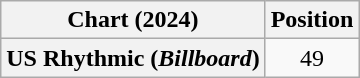<table class="wikitable plainrowheaders" style="text-align:center">
<tr>
<th scope="col">Chart (2024)</th>
<th scope="col">Position</th>
</tr>
<tr>
<th scope="row">US Rhythmic (<em>Billboard</em>)</th>
<td>49</td>
</tr>
</table>
